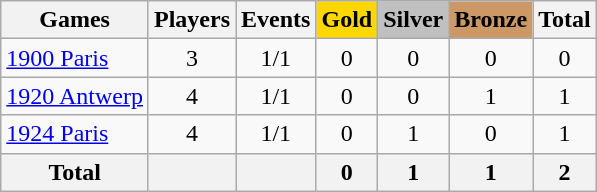<table class="wikitable sortable" style="text-align:center">
<tr>
<th>Games</th>
<th>Players</th>
<th>Events</th>
<th style="background:gold;">Gold</th>
<th style="background:silver;">Silver</th>
<th style="background:#c96;">Bronze</th>
<th>Total</th>
</tr>
<tr>
<td align=left><a href='#'>1900 Paris</a></td>
<td>3</td>
<td>1/1</td>
<td>0</td>
<td>0</td>
<td>0</td>
<td>0</td>
</tr>
<tr>
<td align=left><a href='#'>1920 Antwerp</a></td>
<td>4</td>
<td>1/1</td>
<td>0</td>
<td>0</td>
<td>1</td>
<td>1</td>
</tr>
<tr>
<td align=left><a href='#'>1924 Paris</a></td>
<td>4</td>
<td>1/1</td>
<td>0</td>
<td>1</td>
<td>0</td>
<td>1</td>
</tr>
<tr>
<th>Total</th>
<th></th>
<th></th>
<th>0</th>
<th>1</th>
<th>1</th>
<th>2</th>
</tr>
</table>
